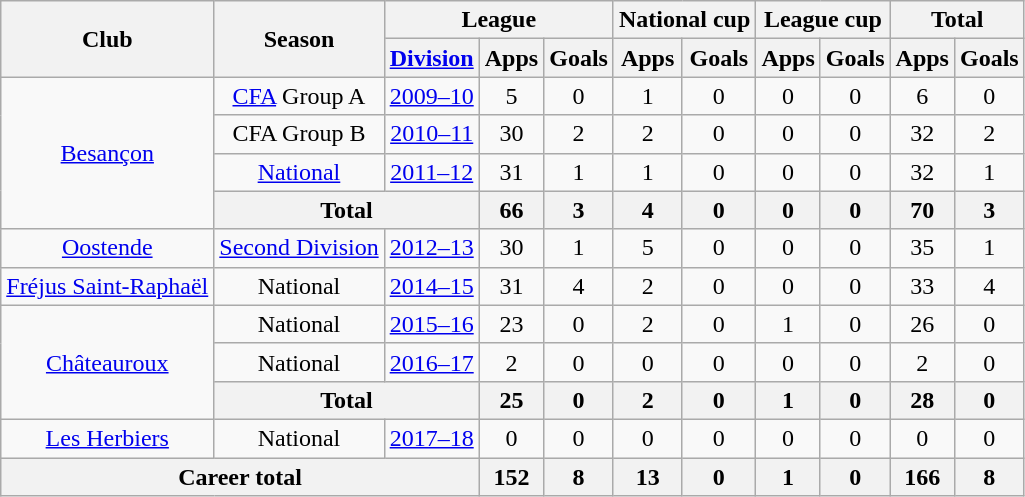<table class="wikitable" style="text-align:center">
<tr>
<th rowspan="2">Club</th>
<th rowspan="2">Season</th>
<th colspan="3">League</th>
<th colspan="2">National cup</th>
<th colspan="2">League cup</th>
<th colspan="2">Total</th>
</tr>
<tr>
<th><a href='#'>Division</a></th>
<th>Apps</th>
<th>Goals</th>
<th>Apps</th>
<th>Goals</th>
<th>Apps</th>
<th>Goals</th>
<th>Apps</th>
<th>Goals</th>
</tr>
<tr>
<td rowspan="4"><a href='#'>Besançon</a></td>
<td><a href='#'>CFA</a> Group A</td>
<td><a href='#'>2009–10</a></td>
<td>5</td>
<td>0</td>
<td>1</td>
<td>0</td>
<td>0</td>
<td>0</td>
<td>6</td>
<td>0</td>
</tr>
<tr>
<td>CFA Group B</td>
<td><a href='#'>2010–11</a></td>
<td>30</td>
<td>2</td>
<td>2</td>
<td>0</td>
<td>0</td>
<td>0</td>
<td>32</td>
<td>2</td>
</tr>
<tr>
<td><a href='#'>National</a></td>
<td><a href='#'>2011–12</a></td>
<td>31</td>
<td>1</td>
<td>1</td>
<td>0</td>
<td>0</td>
<td>0</td>
<td>32</td>
<td>1</td>
</tr>
<tr>
<th colspan="2">Total</th>
<th>66</th>
<th>3</th>
<th>4</th>
<th>0</th>
<th>0</th>
<th>0</th>
<th>70</th>
<th>3</th>
</tr>
<tr>
<td><a href='#'>Oostende</a></td>
<td><a href='#'>Second Division</a></td>
<td><a href='#'>2012–13</a></td>
<td>30</td>
<td>1</td>
<td>5</td>
<td>0</td>
<td>0</td>
<td>0</td>
<td>35</td>
<td>1</td>
</tr>
<tr>
<td><a href='#'>Fréjus Saint-Raphaël</a></td>
<td>National</td>
<td><a href='#'>2014–15</a></td>
<td>31</td>
<td>4</td>
<td>2</td>
<td>0</td>
<td>0</td>
<td>0</td>
<td>33</td>
<td>4</td>
</tr>
<tr>
<td rowspan="3"><a href='#'>Châteauroux</a></td>
<td>National</td>
<td><a href='#'>2015–16</a></td>
<td>23</td>
<td>0</td>
<td>2</td>
<td>0</td>
<td>1</td>
<td>0</td>
<td>26</td>
<td>0</td>
</tr>
<tr>
<td>National</td>
<td><a href='#'>2016–17</a></td>
<td>2</td>
<td>0</td>
<td>0</td>
<td>0</td>
<td>0</td>
<td>0</td>
<td>2</td>
<td>0</td>
</tr>
<tr>
<th colspan="2">Total</th>
<th>25</th>
<th>0</th>
<th>2</th>
<th>0</th>
<th>1</th>
<th>0</th>
<th>28</th>
<th>0</th>
</tr>
<tr>
<td><a href='#'>Les Herbiers</a></td>
<td>National</td>
<td><a href='#'>2017–18</a></td>
<td>0</td>
<td>0</td>
<td>0</td>
<td>0</td>
<td>0</td>
<td>0</td>
<td>0</td>
<td>0</td>
</tr>
<tr>
<th colspan="3">Career total</th>
<th>152</th>
<th>8</th>
<th>13</th>
<th>0</th>
<th>1</th>
<th>0</th>
<th>166</th>
<th>8</th>
</tr>
</table>
